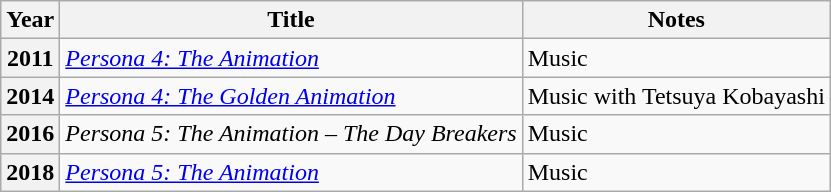<table class="wikitable sortable"  width="auto">
<tr>
<th scope="col">Year</th>
<th scope="col">Title</th>
<th scope="col">Notes</th>
</tr>
<tr>
<th scope=row>2011</th>
<td><em><a href='#'>Persona 4: The Animation</a></em></td>
<td>Music</td>
</tr>
<tr>
<th scope=row>2014</th>
<td><em><a href='#'>Persona 4: The Golden Animation</a></em></td>
<td>Music with Tetsuya Kobayashi</td>
</tr>
<tr>
<th scope=row>2016</th>
<td><em>Persona 5: The Animation – The Day Breakers</em></td>
<td>Music</td>
</tr>
<tr>
<th scope=row>2018</th>
<td><em><a href='#'>Persona 5: The Animation</a></em></td>
<td>Music</td>
</tr>
</table>
